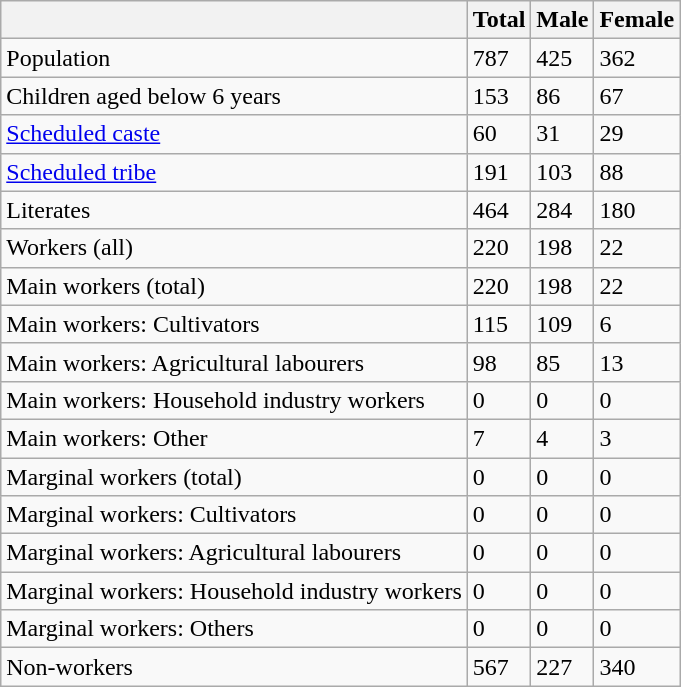<table class="wikitable sortable">
<tr>
<th></th>
<th>Total</th>
<th>Male</th>
<th>Female</th>
</tr>
<tr>
<td>Population</td>
<td>787</td>
<td>425</td>
<td>362</td>
</tr>
<tr>
<td>Children aged below 6 years</td>
<td>153</td>
<td>86</td>
<td>67</td>
</tr>
<tr>
<td><a href='#'>Scheduled caste</a></td>
<td>60</td>
<td>31</td>
<td>29</td>
</tr>
<tr>
<td><a href='#'>Scheduled tribe</a></td>
<td>191</td>
<td>103</td>
<td>88</td>
</tr>
<tr>
<td>Literates</td>
<td>464</td>
<td>284</td>
<td>180</td>
</tr>
<tr>
<td>Workers (all)</td>
<td>220</td>
<td>198</td>
<td>22</td>
</tr>
<tr>
<td>Main workers (total)</td>
<td>220</td>
<td>198</td>
<td>22</td>
</tr>
<tr>
<td>Main workers: Cultivators</td>
<td>115</td>
<td>109</td>
<td>6</td>
</tr>
<tr>
<td>Main workers: Agricultural labourers</td>
<td>98</td>
<td>85</td>
<td>13</td>
</tr>
<tr>
<td>Main workers: Household industry workers</td>
<td>0</td>
<td>0</td>
<td>0</td>
</tr>
<tr>
<td>Main workers: Other</td>
<td>7</td>
<td>4</td>
<td>3</td>
</tr>
<tr>
<td>Marginal workers (total)</td>
<td>0</td>
<td>0</td>
<td>0</td>
</tr>
<tr>
<td>Marginal workers: Cultivators</td>
<td>0</td>
<td>0</td>
<td>0</td>
</tr>
<tr>
<td>Marginal workers: Agricultural labourers</td>
<td>0</td>
<td>0</td>
<td>0</td>
</tr>
<tr>
<td>Marginal workers: Household industry workers</td>
<td>0</td>
<td>0</td>
<td>0</td>
</tr>
<tr>
<td>Marginal workers: Others</td>
<td>0</td>
<td>0</td>
<td>0</td>
</tr>
<tr>
<td>Non-workers</td>
<td>567</td>
<td>227</td>
<td>340</td>
</tr>
</table>
